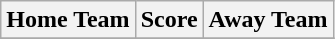<table class="wikitable" style="text-align: center">
<tr>
<th>Home Team</th>
<th>Score</th>
<th>Away Team</th>
</tr>
<tr>
</tr>
</table>
